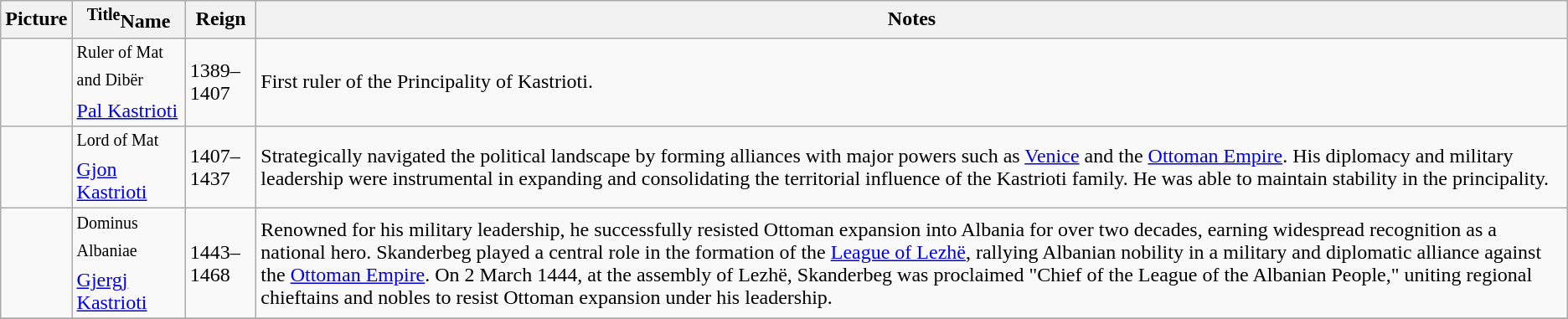<table class="wikitable">
<tr ->
<th>Picture</th>
<th><sup>Title</sup>Name</th>
<th>Reign</th>
<th>Notes</th>
</tr>
<tr ->
<td></td>
<td><sup>Ruler of Mat and Dibër</sup><br><a href='#'>Pal Kastrioti</a></td>
<td>1389–1407</td>
<td>First ruler of the Principality of Kastrioti.</td>
</tr>
<tr ->
<td></td>
<td><sup> Lord of Mat</sup><br><a href='#'>Gjon Kastrioti</a></td>
<td>1407–1437</td>
<td>Strategically navigated the political landscape by forming alliances with major powers such as <a href='#'>Venice</a> and the <a href='#'>Ottoman Empire</a>.  His diplomacy and military leadership were instrumental in expanding and consolidating the territorial influence of the Kastrioti family.  He was able to maintain stability in the principality.</td>
</tr>
<tr ->
<td></td>
<td><sup>Dominus Albaniae</sup><br><a href='#'>Gjergj Kastrioti</a></td>
<td>1443–1468</td>
<td>Renowned for his military leadership, he successfully resisted Ottoman expansion into Albania for over two decades, earning widespread recognition as a national hero. Skanderbeg played a central role in the formation of the <a href='#'>League of Lezhë</a>, rallying Albanian nobility in a military and diplomatic alliance against the <a href='#'>Ottoman Empire</a>. On 2 March 1444, at the assembly of Lezhë, Skanderbeg was proclaimed "Chief of the League of the Albanian People," uniting regional chieftains and nobles to resist Ottoman expansion under his leadership.</td>
</tr>
<tr ->
</tr>
</table>
